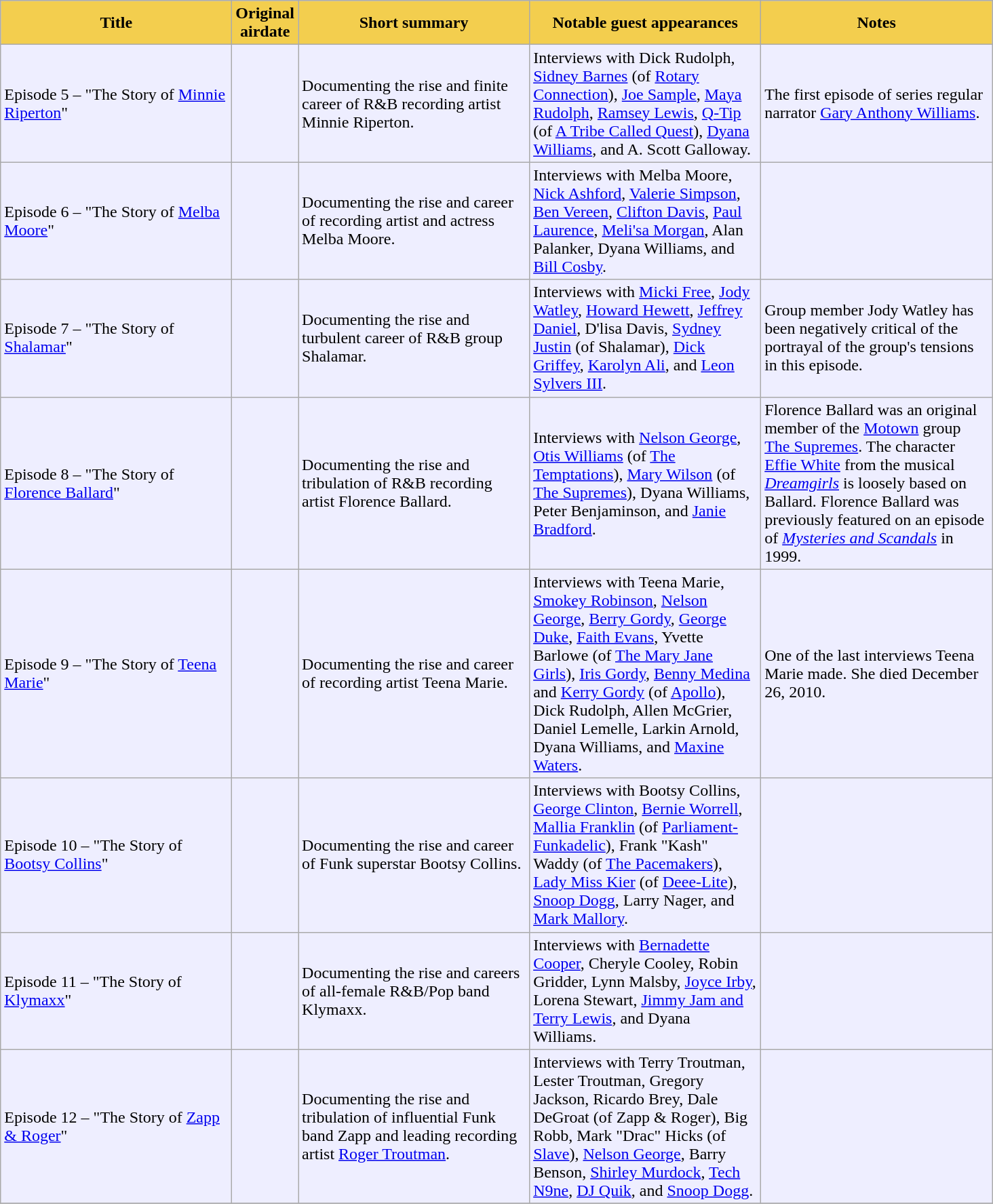<table class="wikitable" style="background:#EEEEFF">
<tr>
<th scope="col" style="background-color: #F3CE4E" width="220">Title</th>
<th scope="col" style="background-color: #F3CE4E" width="40pt">Original airdate</th>
<th scope="col" style="background-color: #F3CE4E" width="220">Short summary</th>
<th scope="col" style="background-color: #F3CE4E" width="220">Notable guest appearances</th>
<th scope="col" style="background-color: #F3CE4E" width="220">Notes</th>
</tr>
<tr>
<td>Episode 5 – "The Story of <a href='#'>Minnie Riperton</a>"</td>
<td></td>
<td>Documenting the rise and finite career of R&B recording artist Minnie Riperton.</td>
<td>Interviews with Dick Rudolph, <a href='#'>Sidney Barnes</a> (of <a href='#'>Rotary Connection</a>), <a href='#'>Joe Sample</a>, <a href='#'>Maya Rudolph</a>, <a href='#'>Ramsey Lewis</a>, <a href='#'>Q-Tip</a> (of <a href='#'>A Tribe Called Quest</a>), <a href='#'>Dyana Williams</a>, and A. Scott Galloway.</td>
<td>The first episode of series regular narrator <a href='#'>Gary Anthony Williams</a>.</td>
</tr>
<tr>
<td>Episode 6 – "The Story of <a href='#'>Melba Moore</a>"</td>
<td></td>
<td>Documenting the rise and career of recording artist and actress Melba Moore.</td>
<td>Interviews with Melba Moore, <a href='#'>Nick Ashford</a>, <a href='#'>Valerie Simpson</a>, <a href='#'>Ben Vereen</a>, <a href='#'>Clifton Davis</a>, <a href='#'>Paul Laurence</a>, <a href='#'>Meli'sa Morgan</a>, Alan Palanker, Dyana Williams, and <a href='#'>Bill Cosby</a>.</td>
<td></td>
</tr>
<tr>
<td>Episode 7 – "The Story of <a href='#'>Shalamar</a>"</td>
<td></td>
<td>Documenting the rise and turbulent career of R&B group Shalamar.</td>
<td>Interviews with <a href='#'>Micki Free</a>, <a href='#'>Jody Watley</a>, <a href='#'>Howard Hewett</a>, <a href='#'>Jeffrey Daniel</a>, D'lisa Davis, <a href='#'>Sydney Justin</a> (of Shalamar), <a href='#'>Dick Griffey</a>, <a href='#'>Karolyn Ali</a>, and <a href='#'>Leon Sylvers III</a>.</td>
<td>Group member Jody Watley has been negatively critical of the portrayal of the group's tensions in this episode.</td>
</tr>
<tr>
<td>Episode 8 – "The Story of <a href='#'>Florence Ballard</a>"</td>
<td></td>
<td>Documenting the rise and tribulation of R&B recording artist Florence Ballard.</td>
<td>Interviews with <a href='#'>Nelson George</a>, <a href='#'>Otis Williams</a> (of <a href='#'>The Temptations</a>), <a href='#'>Mary Wilson</a> (of <a href='#'>The Supremes</a>), Dyana Williams, Peter Benjaminson, and <a href='#'>Janie Bradford</a>.</td>
<td>Florence Ballard was an original member of the <a href='#'>Motown</a> group <a href='#'>The Supremes</a>. The character <a href='#'>Effie White</a> from the musical <em><a href='#'>Dreamgirls</a></em> is loosely based on Ballard. Florence Ballard was previously featured on an episode of <em><a href='#'>Mysteries and Scandals</a></em> in 1999.</td>
</tr>
<tr>
<td>Episode 9 – "The Story of <a href='#'>Teena Marie</a>"</td>
<td></td>
<td>Documenting the rise and career of recording artist Teena Marie.</td>
<td>Interviews with Teena Marie, <a href='#'>Smokey Robinson</a>, <a href='#'>Nelson George</a>, <a href='#'>Berry Gordy</a>, <a href='#'>George Duke</a>, <a href='#'>Faith Evans</a>, Yvette Barlowe (of <a href='#'>The Mary Jane Girls</a>), <a href='#'>Iris Gordy</a>, <a href='#'>Benny Medina</a> and <a href='#'>Kerry Gordy</a> (of <a href='#'>Apollo</a>), Dick Rudolph, Allen McGrier, Daniel Lemelle, Larkin Arnold, Dyana Williams, and <a href='#'>Maxine Waters</a>.</td>
<td>One of the last interviews Teena Marie made. She died December 26, 2010.</td>
</tr>
<tr>
<td>Episode 10 – "The Story of <a href='#'>Bootsy Collins</a>"</td>
<td></td>
<td>Documenting the rise and career of Funk superstar Bootsy Collins.</td>
<td>Interviews with Bootsy Collins, <a href='#'>George Clinton</a>, <a href='#'>Bernie Worrell</a>, <a href='#'>Mallia Franklin</a> (of <a href='#'>Parliament-Funkadelic</a>), Frank "Kash" Waddy (of <a href='#'>The Pacemakers</a>), <a href='#'>Lady Miss Kier</a> (of <a href='#'>Deee-Lite</a>), <a href='#'>Snoop Dogg</a>, Larry Nager, and <a href='#'>Mark Mallory</a>.</td>
<td></td>
</tr>
<tr>
<td>Episode 11 – "The Story of <a href='#'>Klymaxx</a>"</td>
<td></td>
<td>Documenting the rise and careers of all-female R&B/Pop band Klymaxx.</td>
<td>Interviews with <a href='#'>Bernadette Cooper</a>, Cheryle Cooley, Robin Gridder, Lynn Malsby, <a href='#'>Joyce Irby</a>, Lorena Stewart, <a href='#'>Jimmy Jam and Terry Lewis</a>, and Dyana Williams.</td>
<td></td>
</tr>
<tr>
<td>Episode 12 – "The Story of <a href='#'>Zapp & Roger</a>"</td>
<td></td>
<td>Documenting the rise and tribulation of influential Funk band Zapp and leading recording artist <a href='#'>Roger Troutman</a>.</td>
<td>Interviews with Terry Troutman, Lester Troutman, Gregory Jackson, Ricardo Brey, Dale DeGroat (of Zapp & Roger), Big Robb, Mark "Drac" Hicks (of <a href='#'>Slave</a>), <a href='#'>Nelson George</a>, Barry Benson, <a href='#'>Shirley Murdock</a>, <a href='#'>Tech N9ne</a>, <a href='#'>DJ Quik</a>, and <a href='#'>Snoop Dogg</a>.</td>
<td></td>
</tr>
<tr>
</tr>
</table>
